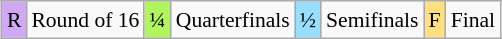<table class="wikitable" style="margin:0.5em auto; font-size:90%; line-height:1.25em; text-align:center;">
<tr>
<td bgcolor="#D0A9F5" align=center>R</td>
<td>Round of 16</td>
<td bgcolor="#AFF55B" align=center>¼</td>
<td>Quarterfinals</td>
<td bgcolor="#97DEFF" align=center>½</td>
<td>Semifinals</td>
<td bgcolor="#FFDF80" align=center>F</td>
<td>Final</td>
</tr>
</table>
